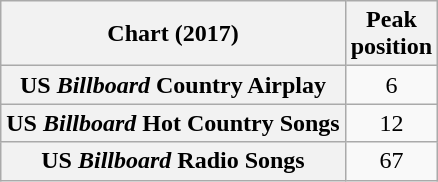<table class="wikitable sortable plainrowheaders" style="text-align:center">
<tr>
<th>Chart (2017)</th>
<th>Peak<br>position</th>
</tr>
<tr>
<th scope="row">US <em>Billboard</em> Country Airplay</th>
<td>6</td>
</tr>
<tr>
<th scope="row">US <em>Billboard</em> Hot Country Songs</th>
<td>12</td>
</tr>
<tr>
<th scope="row">US <em>Billboard</em> Radio Songs</th>
<td>67</td>
</tr>
</table>
